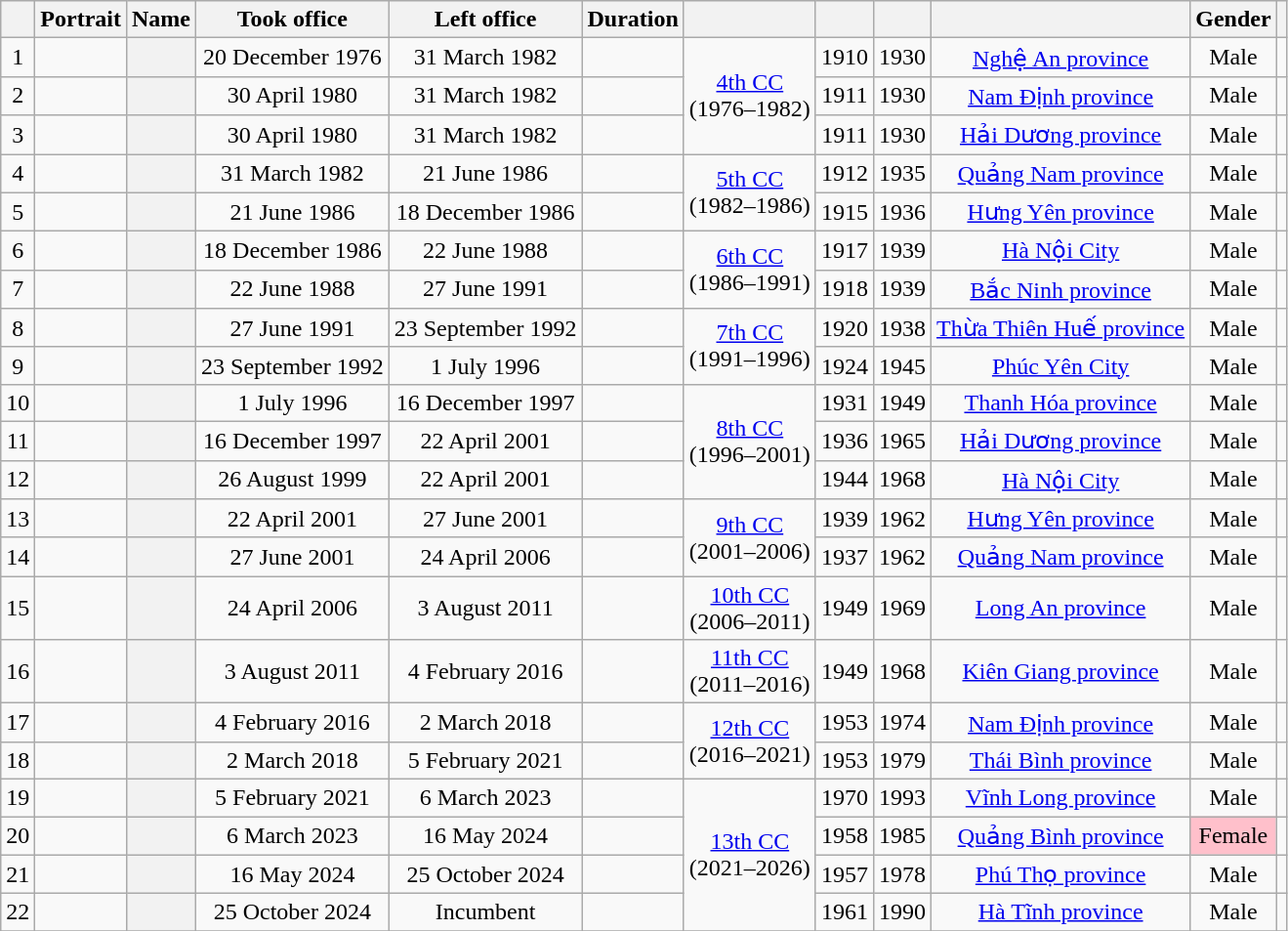<table class="wikitable sortable" style=text-align:center>
<tr>
<th scope="col"></th>
<th scope="col" class="unsortable">Portrait</th>
<th scope="col">Name</th>
<th scope="col" class="unsortable">Took office</th>
<th scope="col" class="unsortable">Left office</th>
<th scope="col">Duration</th>
<th scope="col"></th>
<th scope="col"></th>
<th scope="col"></th>
<th scope="col"></th>
<th scope="col">Gender</th>
<th scope="col" class="unsortable"></th>
</tr>
<tr>
<td>1</td>
<td></td>
<th align="center" scope="row" style="font-weight:normal;"></th>
<td>20 December 1976</td>
<td>31 March 1982</td>
<td></td>
<td rowspan="3"><a href='#'>4th CC</a><br>(1976–1982)</td>
<td>1910</td>
<td>1930</td>
<td><a href='#'>Nghệ An province</a></td>
<td>Male</td>
<td></td>
</tr>
<tr>
<td>2</td>
<td></td>
<th align="center" scope="row" style="font-weight:normal;"></th>
<td>30 April 1980</td>
<td>31 March 1982</td>
<td></td>
<td>1911</td>
<td>1930</td>
<td><a href='#'>Nam Định province</a></td>
<td>Male</td>
<td></td>
</tr>
<tr>
<td>3</td>
<td></td>
<th align="center" scope="row" style="font-weight:normal;"></th>
<td>30 April 1980</td>
<td>31 March 1982</td>
<td></td>
<td>1911</td>
<td>1930</td>
<td><a href='#'>Hải Dương province</a></td>
<td>Male</td>
<td></td>
</tr>
<tr>
<td>4</td>
<td></td>
<th align="center" scope="row" style="font-weight:normal;"></th>
<td>31 March 1982</td>
<td>21 June 1986</td>
<td></td>
<td rowspan="2"><a href='#'>5th CC</a><br>(1982–1986)</td>
<td>1912</td>
<td>1935</td>
<td><a href='#'>Quảng Nam province</a></td>
<td>Male</td>
<td></td>
</tr>
<tr>
<td>5</td>
<td></td>
<th align="center" scope="row" style="font-weight:normal;"></th>
<td>21 June 1986</td>
<td>18 December 1986</td>
<td></td>
<td>1915</td>
<td>1936</td>
<td><a href='#'>Hưng Yên province</a></td>
<td>Male</td>
<td></td>
</tr>
<tr>
<td>6</td>
<td></td>
<th align="center" scope="row" style="font-weight:normal;"></th>
<td>18 December 1986</td>
<td>22 June 1988</td>
<td></td>
<td rowspan="2"><a href='#'>6th CC</a><br>(1986–1991)</td>
<td>1917</td>
<td>1939</td>
<td><a href='#'>Hà Nội City</a></td>
<td>Male</td>
<td></td>
</tr>
<tr>
<td>7</td>
<td></td>
<th align="center" scope="row" style="font-weight:normal;"></th>
<td>22 June 1988</td>
<td>27 June 1991</td>
<td></td>
<td>1918</td>
<td>1939</td>
<td><a href='#'>Bắc Ninh province</a></td>
<td>Male</td>
<td></td>
</tr>
<tr>
<td>8</td>
<td></td>
<th align="center" scope="row" style="font-weight:normal;"></th>
<td>27 June 1991</td>
<td>23 September 1992</td>
<td></td>
<td rowspan="2"><a href='#'>7th CC</a><br>(1991–1996)</td>
<td>1920</td>
<td>1938</td>
<td><a href='#'>Thừa Thiên Huế province</a></td>
<td>Male</td>
<td></td>
</tr>
<tr>
<td>9</td>
<td></td>
<th align="center" scope="row" style="font-weight:normal;"></th>
<td>23 September 1992</td>
<td>1 July 1996</td>
<td></td>
<td>1924</td>
<td>1945</td>
<td><a href='#'>Phúc Yên City</a></td>
<td>Male</td>
<td></td>
</tr>
<tr>
<td>10</td>
<td></td>
<th align="center" scope="row" style="font-weight:normal;"></th>
<td>1 July 1996</td>
<td>16 December 1997</td>
<td></td>
<td rowspan="3"><a href='#'>8th CC</a><br>(1996–2001)</td>
<td>1931</td>
<td>1949</td>
<td><a href='#'>Thanh Hóa province</a></td>
<td>Male</td>
<td></td>
</tr>
<tr>
<td>11</td>
<td></td>
<th align="center" scope="row" style="font-weight:normal;"></th>
<td>16 December 1997</td>
<td>22 April 2001</td>
<td></td>
<td>1936</td>
<td>1965</td>
<td><a href='#'>Hải Dương province</a></td>
<td>Male</td>
<td></td>
</tr>
<tr>
<td>12</td>
<td></td>
<th align="center" scope="row" style="font-weight:normal;"></th>
<td>26 August 1999</td>
<td>22 April 2001</td>
<td></td>
<td>1944</td>
<td>1968</td>
<td><a href='#'>Hà Nội City</a></td>
<td>Male</td>
<td></td>
</tr>
<tr>
<td>13</td>
<td></td>
<th align="center" scope="row" style="font-weight:normal;"></th>
<td>22 April 2001</td>
<td>27 June 2001</td>
<td></td>
<td rowspan="2"><a href='#'>9th CC</a><br>(2001–2006)</td>
<td>1939</td>
<td>1962</td>
<td><a href='#'>Hưng Yên province</a></td>
<td>Male</td>
<td></td>
</tr>
<tr>
<td>14</td>
<td></td>
<th align="center" scope="row" style="font-weight:normal;"></th>
<td>27 June 2001</td>
<td>24 April 2006</td>
<td></td>
<td>1937</td>
<td>1962</td>
<td><a href='#'>Quảng Nam province</a></td>
<td>Male</td>
<td></td>
</tr>
<tr>
<td>15</td>
<td></td>
<th align="center" scope="row" style="font-weight:normal;"></th>
<td>24 April 2006</td>
<td>3 August 2011</td>
<td></td>
<td><a href='#'>10th CC</a><br>(2006–2011)</td>
<td>1949</td>
<td>1969</td>
<td><a href='#'>Long An province</a></td>
<td>Male</td>
<td></td>
</tr>
<tr>
<td>16</td>
<td></td>
<th align="center" scope="row" style="font-weight:normal;"></th>
<td>3 August 2011</td>
<td>4 February 2016</td>
<td></td>
<td><a href='#'>11th CC</a><br>(2011–2016)</td>
<td>1949</td>
<td>1968</td>
<td><a href='#'>Kiên Giang province</a></td>
<td>Male</td>
<td></td>
</tr>
<tr>
<td>17</td>
<td></td>
<th align="center" scope="row" style="font-weight:normal;"></th>
<td>4 February 2016</td>
<td>2 March 2018</td>
<td></td>
<td rowspan="2"><a href='#'>12th CC</a><br>(2016–2021)</td>
<td>1953</td>
<td>1974</td>
<td><a href='#'>Nam Định province</a></td>
<td>Male</td>
<td></td>
</tr>
<tr>
<td>18</td>
<td></td>
<th align="center" scope="row" style="font-weight:normal;"></th>
<td>2 March 2018</td>
<td>5 February 2021</td>
<td></td>
<td>1953</td>
<td>1979</td>
<td><a href='#'>Thái Bình province</a></td>
<td>Male</td>
<td></td>
</tr>
<tr>
<td>19</td>
<td></td>
<th align="center" scope="row" style="font-weight:normal;"></th>
<td>5 February 2021</td>
<td>6 March 2023</td>
<td></td>
<td rowspan="4"><a href='#'>13th CC</a><br>(2021–2026)</td>
<td>1970</td>
<td>1993</td>
<td><a href='#'>Vĩnh Long province</a></td>
<td>Male</td>
<td></td>
</tr>
<tr>
<td>20</td>
<td></td>
<th align="center" scope="row" style="font-weight:normal;"></th>
<td>6 March 2023</td>
<td>16 May 2024</td>
<td></td>
<td>1958</td>
<td>1985</td>
<td><a href='#'>Quảng Bình province</a></td>
<td style="background: Pink">Female</td>
<td></td>
</tr>
<tr>
<td>21</td>
<td></td>
<th align="center" scope="row" style="font-weight:normal;"></th>
<td>16 May 2024</td>
<td>25 October 2024</td>
<td></td>
<td>1957</td>
<td>1978</td>
<td><a href='#'>Phú Thọ province</a></td>
<td>Male</td>
<td></td>
</tr>
<tr>
<td>22</td>
<td></td>
<th align="center" scope="row" style="font-weight:normal;"></th>
<td>25 October 2024</td>
<td>Incumbent</td>
<td></td>
<td>1961</td>
<td>1990</td>
<td><a href='#'>Hà Tĩnh province</a></td>
<td>Male</td>
<td></td>
</tr>
<tr>
</tr>
</table>
